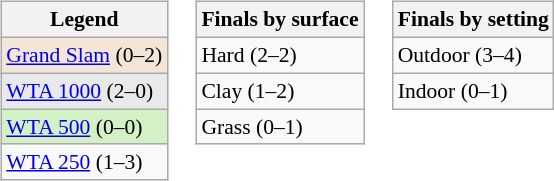<table>
<tr valign=top>
<td><br><table class=wikitable style="font-size:90%">
<tr>
<th scope="col">Legend</th>
</tr>
<tr style=background:#f3e6d7>
<td><a href='#'>Grand Slam</a> (0–2)</td>
</tr>
<tr style="background:#e9e9e9">
<td><a href='#'>WTA 1000</a> (2–0)</td>
</tr>
<tr style="background:#d4f1c5">
<td><a href='#'>WTA 500</a> (0–0)</td>
</tr>
<tr>
<td><a href='#'>WTA 250</a> (1–3)</td>
</tr>
</table>
</td>
<td><br><table class=wikitable style="font-size:90%">
<tr>
<th scope="col">Finals by surface</th>
</tr>
<tr>
<td>Hard (2–2)</td>
</tr>
<tr>
<td>Clay (1–2)</td>
</tr>
<tr>
<td>Grass (0–1)</td>
</tr>
</table>
</td>
<td><br><table class=wikitable style="font-size:90%">
<tr>
<th scope="col">Finals by setting</th>
</tr>
<tr>
<td>Outdoor (3–4)</td>
</tr>
<tr>
<td>Indoor (0–1)</td>
</tr>
</table>
</td>
</tr>
</table>
